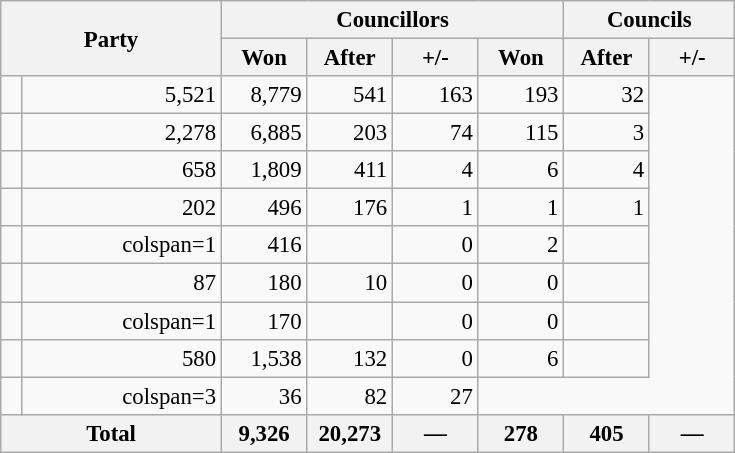<table id="results" class="wikitable " style="text-align:right; font-size:95%;">
<tr>
<th colspan="2" rowspan="2" style="width:140px;">Party</th>
<th colspan="4">Councillors</th>
<th colspan="3">Councils</th>
</tr>
<tr>
<th style="width:50px; ">Won</th>
<th style="width:50px;">After</th>
<th style="width:50px;">+/-</th>
<th style="width:50px;">Won</th>
<th style="width:50px;">After</th>
<th style="width:50px;">+/-</th>
</tr>
<tr>
<td></td>
<td>5,521</td>
<td>8,779</td>
<td>541</td>
<td>163</td>
<td>193</td>
<td>32</td>
</tr>
<tr>
<td></td>
<td>2,278</td>
<td>6,885</td>
<td>203</td>
<td>74</td>
<td>115</td>
<td>3</td>
</tr>
<tr>
<td></td>
<td>658</td>
<td>1,809</td>
<td>411</td>
<td>4</td>
<td>6</td>
<td>4</td>
</tr>
<tr>
<td></td>
<td>202</td>
<td>496</td>
<td>176</td>
<td>1</td>
<td>1</td>
<td>1</td>
</tr>
<tr>
<td></td>
<td>colspan=1 </td>
<td>416</td>
<td></td>
<td>0</td>
<td>2</td>
<td></td>
</tr>
<tr>
<td></td>
<td>87</td>
<td>180</td>
<td>10</td>
<td>0</td>
<td>0</td>
<td></td>
</tr>
<tr>
<td></td>
<td>colspan=1 </td>
<td>170</td>
<td></td>
<td>0</td>
<td>0</td>
<td></td>
</tr>
<tr>
<td></td>
<td>580</td>
<td>1,538</td>
<td>132</td>
<td>0</td>
<td>6</td>
<td></td>
</tr>
<tr>
<td></td>
<td>colspan=3 </td>
<td>36</td>
<td>82</td>
<td>27</td>
</tr>
<tr>
<th colspan="2" style="background:#f2f2f2 ">Total</th>
<th style="background:#f2f2f2;"><strong>9,326</strong></th>
<th style="background:#f2f2f2;"><strong>20,273</strong></th>
<th style="background:#f2f2f2;"><strong>—</strong></th>
<th style="background:#f2f2f2;"><strong>278</strong></th>
<th style="background:#f2f2f2;"><strong>405</strong></th>
<th style="background:#f2f2f2;"><strong>—</strong></th>
</tr>
</table>
